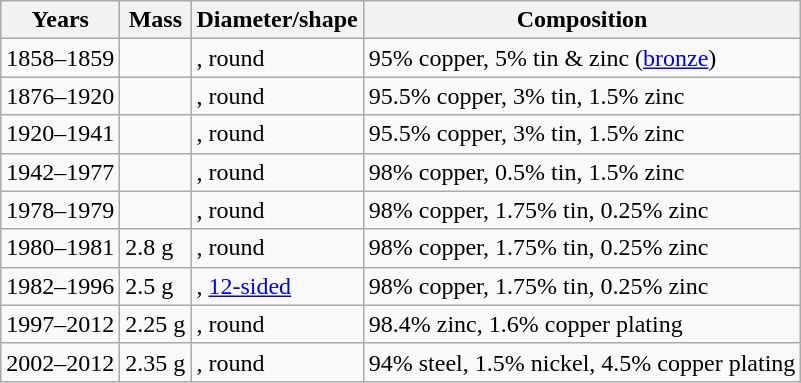<table class="wikitable">
<tr>
<th>Years</th>
<th>Mass</th>
<th>Diameter/shape</th>
<th>Composition</th>
</tr>
<tr>
<td>1858–1859</td>
<td></td>
<td>, round</td>
<td>95% copper, 5% tin & zinc (<a href='#'>bronze</a>)</td>
</tr>
<tr>
<td>1876–1920</td>
<td></td>
<td>, round</td>
<td>95.5% copper, 3% tin, 1.5% zinc</td>
</tr>
<tr>
<td>1920–1941</td>
<td></td>
<td>, round</td>
<td>95.5% copper, 3% tin, 1.5% zinc</td>
</tr>
<tr>
<td>1942–1977</td>
<td></td>
<td>, round</td>
<td>98% copper, 0.5% tin, 1.5% zinc</td>
</tr>
<tr>
<td>1978–1979</td>
<td></td>
<td>, round</td>
<td>98% copper, 1.75% tin, 0.25% zinc</td>
</tr>
<tr>
<td>1980–1981</td>
<td>2.8 g</td>
<td>, round</td>
<td>98% copper, 1.75% tin, 0.25% zinc</td>
</tr>
<tr>
<td>1982–1996</td>
<td>2.5 g</td>
<td>, <a href='#'>12-sided</a></td>
<td>98% copper, 1.75% tin, 0.25% zinc</td>
</tr>
<tr>
<td>1997–2012</td>
<td>2.25 g</td>
<td>, round</td>
<td>98.4% zinc, 1.6% copper plating</td>
</tr>
<tr>
<td>2002–2012</td>
<td>2.35 g</td>
<td>, round</td>
<td>94% steel, 1.5% nickel, 4.5% copper plating</td>
</tr>
</table>
